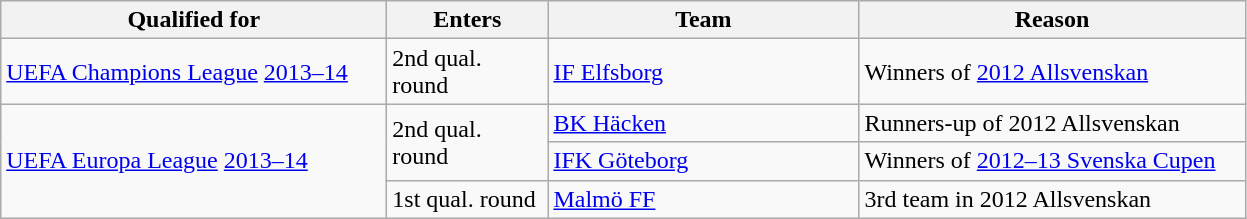<table class="wikitable">
<tr>
<th style="width: 250px;">Qualified for</th>
<th style="width: 100px;">Enters</th>
<th style="width: 200px;">Team</th>
<th style="width: 250px;">Reason</th>
</tr>
<tr>
<td><a href='#'>UEFA Champions League</a> <a href='#'>2013–14</a></td>
<td>2nd qual. round</td>
<td><a href='#'>IF Elfsborg</a></td>
<td>Winners of <a href='#'>2012 Allsvenskan</a></td>
</tr>
<tr>
<td rowspan="3"><a href='#'>UEFA Europa League</a> <a href='#'>2013–14</a></td>
<td rowspan="2">2nd qual. round</td>
<td><a href='#'>BK Häcken</a></td>
<td>Runners-up of 2012 Allsvenskan</td>
</tr>
<tr>
<td><a href='#'>IFK Göteborg</a></td>
<td>Winners of <a href='#'>2012–13 Svenska Cupen</a></td>
</tr>
<tr>
<td>1st qual. round</td>
<td><a href='#'>Malmö FF</a></td>
<td>3rd team in 2012 Allsvenskan</td>
</tr>
</table>
